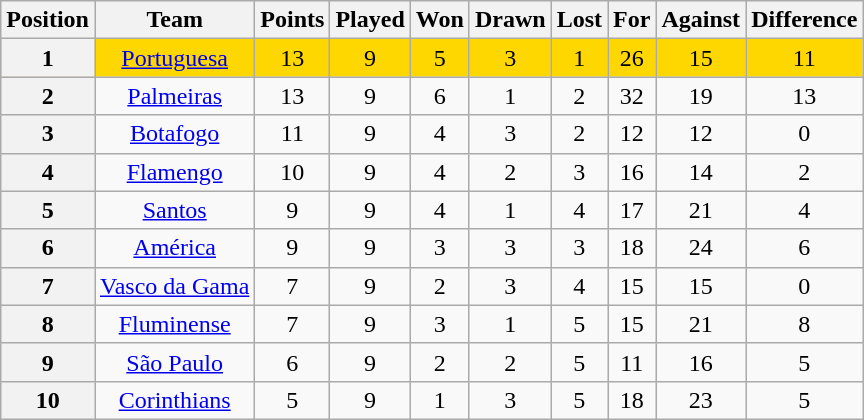<table class="wikitable" style="text-align:center">
<tr>
<th>Position</th>
<th>Team</th>
<th>Points</th>
<th>Played</th>
<th>Won</th>
<th>Drawn</th>
<th>Lost</th>
<th>For</th>
<th>Against</th>
<th>Difference</th>
</tr>
<tr style="background: gold;">
<th>1</th>
<td><a href='#'>Portuguesa</a></td>
<td>13</td>
<td>9</td>
<td>5</td>
<td>3</td>
<td>1</td>
<td>26</td>
<td>15</td>
<td>11</td>
</tr>
<tr>
<th>2</th>
<td><a href='#'>Palmeiras</a></td>
<td>13</td>
<td>9</td>
<td>6</td>
<td>1</td>
<td>2</td>
<td>32</td>
<td>19</td>
<td>13</td>
</tr>
<tr>
<th>3</th>
<td><a href='#'>Botafogo</a></td>
<td>11</td>
<td>9</td>
<td>4</td>
<td>3</td>
<td>2</td>
<td>12</td>
<td>12</td>
<td>0</td>
</tr>
<tr>
<th>4</th>
<td><a href='#'>Flamengo</a></td>
<td>10</td>
<td>9</td>
<td>4</td>
<td>2</td>
<td>3</td>
<td>16</td>
<td>14</td>
<td>2</td>
</tr>
<tr>
<th>5</th>
<td><a href='#'>Santos</a></td>
<td>9</td>
<td>9</td>
<td>4</td>
<td>1</td>
<td>4</td>
<td>17</td>
<td>21</td>
<td>4</td>
</tr>
<tr>
<th>6</th>
<td><a href='#'>América</a></td>
<td>9</td>
<td>9</td>
<td>3</td>
<td>3</td>
<td>3</td>
<td>18</td>
<td>24</td>
<td>6</td>
</tr>
<tr>
<th>7</th>
<td><a href='#'>Vasco da Gama</a></td>
<td>7</td>
<td>9</td>
<td>2</td>
<td>3</td>
<td>4</td>
<td>15</td>
<td>15</td>
<td>0</td>
</tr>
<tr>
<th>8</th>
<td><a href='#'>Fluminense</a></td>
<td>7</td>
<td>9</td>
<td>3</td>
<td>1</td>
<td>5</td>
<td>15</td>
<td>21</td>
<td>8</td>
</tr>
<tr>
<th>9</th>
<td><a href='#'>São Paulo</a></td>
<td>6</td>
<td>9</td>
<td>2</td>
<td>2</td>
<td>5</td>
<td>11</td>
<td>16</td>
<td>5</td>
</tr>
<tr>
<th>10</th>
<td><a href='#'>Corinthians</a></td>
<td>5</td>
<td>9</td>
<td>1</td>
<td>3</td>
<td>5</td>
<td>18</td>
<td>23</td>
<td>5</td>
</tr>
</table>
